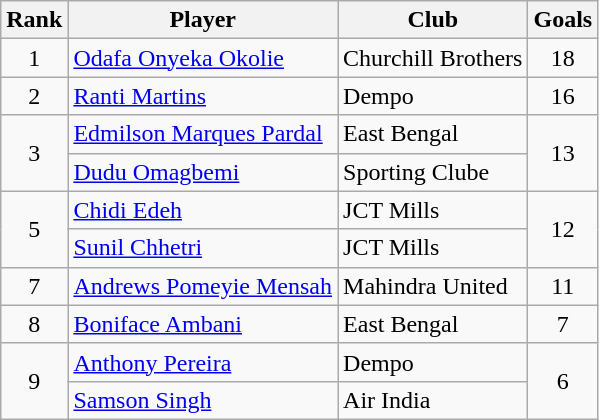<table class="wikitable" style="text-align:center">
<tr>
<th>Rank</th>
<th>Player</th>
<th>Club</th>
<th>Goals</th>
</tr>
<tr>
<td rowspan="1">1</td>
<td align="left"> <a href='#'>Odafa Onyeka Okolie</a></td>
<td align="left">Churchill Brothers</td>
<td rowspan="1">18</td>
</tr>
<tr>
<td rowspan="1">2</td>
<td align="left"> <a href='#'>Ranti Martins</a></td>
<td align="left">Dempo</td>
<td rowspan="1">16</td>
</tr>
<tr>
<td rowspan="2">3</td>
<td align="left"> <a href='#'>Edmilson Marques Pardal</a></td>
<td align="left">East Bengal</td>
<td rowspan="2">13</td>
</tr>
<tr>
<td align="left"> <a href='#'>Dudu Omagbemi</a></td>
<td align="left">Sporting Clube</td>
</tr>
<tr>
<td rowspan="2">5</td>
<td align="left"> <a href='#'>Chidi Edeh</a></td>
<td align="left">JCT Mills</td>
<td rowspan="2">12</td>
</tr>
<tr>
<td align="left"> <a href='#'>Sunil Chhetri</a></td>
<td align="left">JCT Mills</td>
</tr>
<tr>
<td rowspan="1">7</td>
<td align="left"> <a href='#'>Andrews Pomeyie Mensah</a></td>
<td align="left">Mahindra United</td>
<td rowspan="1">11</td>
</tr>
<tr>
<td rowspan="1">8</td>
<td align="left"> <a href='#'>Boniface Ambani</a></td>
<td align="left">East Bengal</td>
<td rowspan="1">7</td>
</tr>
<tr>
<td rowspan="2">9</td>
<td align="left"> <a href='#'>Anthony Pereira</a></td>
<td align="left">Dempo</td>
<td rowspan="2">6</td>
</tr>
<tr>
<td align="left"> <a href='#'>Samson Singh</a></td>
<td align="left">Air India</td>
</tr>
</table>
